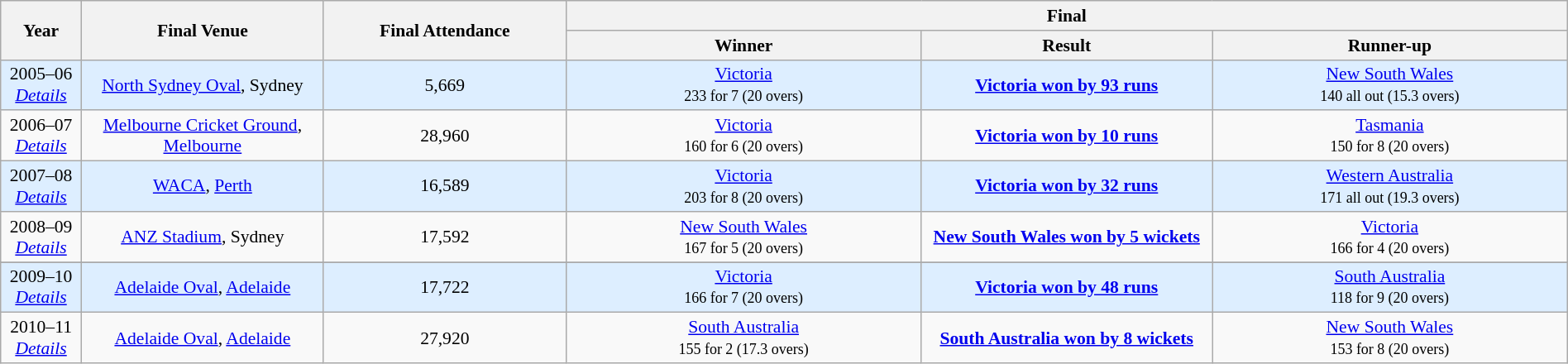<table class="wikitable" style="font-size:90%; width: 100%; text-align: center;">
<tr>
<th rowspan=2 width=5%>Year</th>
<th rowspan=2 width=15%>Final Venue</th>
<th rowspan=2 width=15%>Final Attendance</th>
<th colspan=3>Final</th>
</tr>
<tr>
<th width=22%>Winner</th>
<th width=18%>Result</th>
<th width=22%>Runner-up</th>
</tr>
<tr style="background:#ddeeff">
<td>2005–06<br><em><a href='#'>Details</a></em></td>
<td><a href='#'>North Sydney Oval</a>, Sydney</td>
<td>5,669</td>
<td> <a href='#'>Victoria</a><br><small>233 for 7 (20 overs)</small></td>
<td><strong><a href='#'>Victoria won by 93 runs</a></strong> </td>
<td> <a href='#'>New South Wales</a><br><small>140 all out (15.3 overs)</small></td>
</tr>
<tr>
<td>2006–07<br><em><a href='#'>Details</a></em></td>
<td><a href='#'>Melbourne Cricket Ground</a>, <a href='#'>Melbourne</a></td>
<td>28,960</td>
<td> <a href='#'>Victoria</a><br><small>160 for 6 (20 overs)</small></td>
<td><strong><a href='#'>Victoria won by 10 runs</a></strong> </td>
<td> <a href='#'>Tasmania</a><br><small>150 for 8 (20 overs)</small></td>
</tr>
<tr style="background:#ddeeff">
<td>2007–08<br><em><a href='#'>Details</a></em></td>
<td><a href='#'>WACA</a>, <a href='#'>Perth</a></td>
<td>16,589</td>
<td> <a href='#'>Victoria</a><br><small>203 for 8 (20 overs)</small></td>
<td><strong><a href='#'>Victoria won by 32 runs</a></strong> </td>
<td> <a href='#'>Western Australia</a><br><small>171 all out (19.3 overs)</small></td>
</tr>
<tr>
<td>2008–09<br><em><a href='#'>Details</a></em></td>
<td><a href='#'>ANZ Stadium</a>, Sydney</td>
<td>17,592</td>
<td> <a href='#'>New South Wales</a><br><small>167 for 5 (20 overs)</small></td>
<td><strong><a href='#'>New South Wales won by 5 wickets</a></strong> </td>
<td> <a href='#'>Victoria</a><br><small>166 for 4 (20 overs)</small></td>
</tr>
<tr>
</tr>
<tr style="background:#ddeeff">
<td>2009–10<br><em><a href='#'>Details</a></em></td>
<td><a href='#'>Adelaide Oval</a>, <a href='#'>Adelaide</a></td>
<td>17,722</td>
<td> <a href='#'>Victoria</a><br><small>166 for 7 (20 overs)</small></td>
<td><strong><a href='#'>Victoria won by 48 runs</a></strong> </td>
<td> <a href='#'>South Australia</a><br><small>118 for 9 (20 overs)</small></td>
</tr>
<tr>
<td>2010–11<br><em><a href='#'>Details</a></em></td>
<td><a href='#'>Adelaide Oval</a>, <a href='#'>Adelaide</a></td>
<td>27,920</td>
<td> <a href='#'>South Australia</a><br><small>155 for 2 (17.3 overs)</small></td>
<td><strong><a href='#'>South Australia won by 8 wickets</a></strong> </td>
<td> <a href='#'>New South Wales</a><br><small>153 for 8 (20 overs)</small></td>
</tr>
</table>
